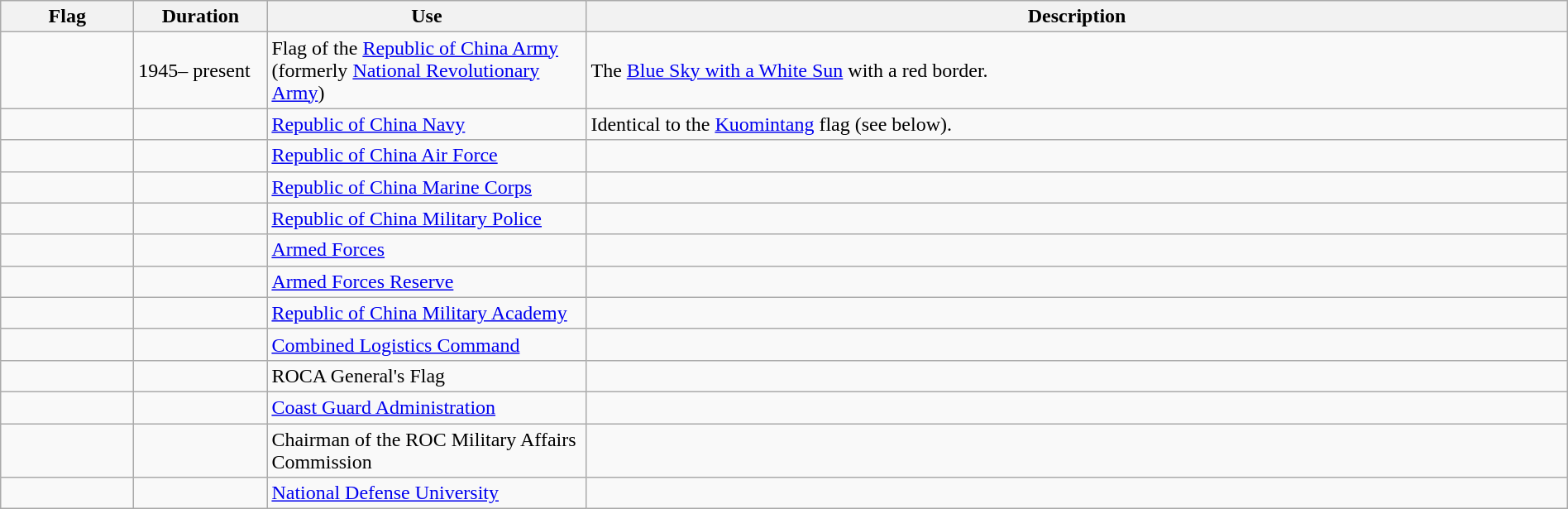<table class="wikitable" width="100%">
<tr>
<th width="100px">Flag</th>
<th width="100px">Duration</th>
<th width="250px">Use</th>
<th style="min-width:250px">Description</th>
</tr>
<tr>
<td></td>
<td>1945– present</td>
<td>Flag of the <a href='#'>Republic of China Army</a> (formerly <a href='#'>National Revolutionary Army</a>)</td>
<td>The <a href='#'>Blue Sky with a White Sun</a> with a red border.</td>
</tr>
<tr>
<td></td>
<td></td>
<td><a href='#'>Republic of China Navy</a></td>
<td>Identical to the <a href='#'>Kuomintang</a> flag (see below).</td>
</tr>
<tr>
<td></td>
<td></td>
<td><a href='#'>Republic of China Air Force</a></td>
<td></td>
</tr>
<tr>
<td></td>
<td></td>
<td><a href='#'>Republic of China Marine Corps</a></td>
<td></td>
</tr>
<tr>
<td></td>
<td></td>
<td><a href='#'>Republic of China Military Police</a></td>
<td></td>
</tr>
<tr>
<td></td>
<td></td>
<td><a href='#'>Armed Forces</a></td>
<td></td>
</tr>
<tr>
<td></td>
<td></td>
<td><a href='#'>Armed Forces Reserve</a></td>
<td></td>
</tr>
<tr>
<td></td>
<td></td>
<td><a href='#'>Republic of China Military Academy</a></td>
<td></td>
</tr>
<tr>
<td></td>
<td></td>
<td><a href='#'>Combined Logistics Command</a></td>
<td></td>
</tr>
<tr>
<td></td>
<td></td>
<td>ROCA General's Flag</td>
<td></td>
</tr>
<tr>
<td></td>
<td></td>
<td><a href='#'>Coast Guard Administration</a></td>
<td></td>
</tr>
<tr>
<td></td>
<td></td>
<td>Chairman of the ROC Military Affairs Commission</td>
<td></td>
</tr>
<tr>
<td></td>
<td></td>
<td><a href='#'>National Defense University</a></td>
<td></td>
</tr>
</table>
